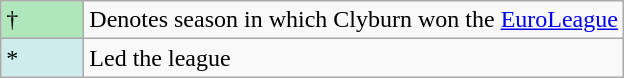<table class="wikitable">
<tr>
<td style="background:#AFE6BA; width:3em;">†</td>
<td>Denotes season in which Clyburn won the <a href='#'>EuroLeague</a></td>
</tr>
<tr>
<td style="background:#CFECEC; width:1em">*</td>
<td>Led the league</td>
</tr>
</table>
